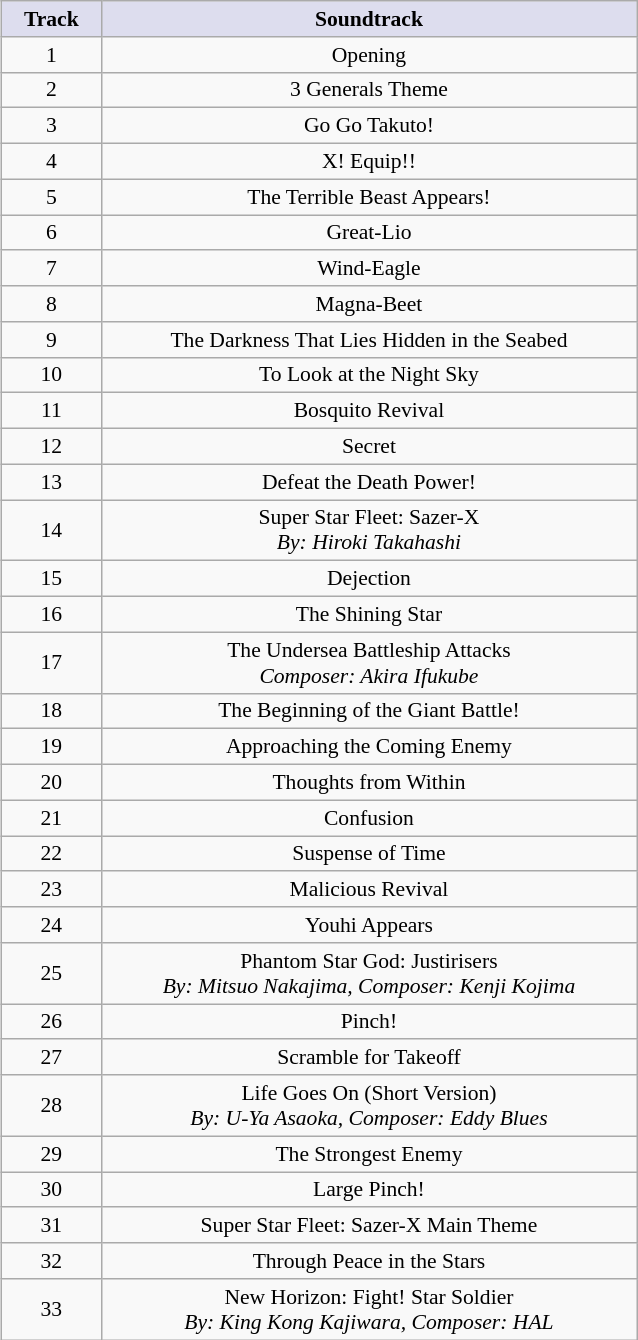<table class="wikitable sortable collapsible collapsed" style="font-size:90%; text-align:center; margin: 5px;">
<tr>
<th style="background:#dde; width:60px;">Track</th>
<th style="background:#dde; width:350px;">Soundtrack</th>
</tr>
<tr>
<td>1</td>
<td>Opening</td>
</tr>
<tr>
<td>2</td>
<td>3 Generals Theme</td>
</tr>
<tr>
<td>3</td>
<td>Go Go Takuto!</td>
</tr>
<tr>
<td>4</td>
<td>X! Equip!!</td>
</tr>
<tr>
<td>5</td>
<td>The Terrible Beast Appears!</td>
</tr>
<tr>
<td>6</td>
<td>Great-Lio</td>
</tr>
<tr>
<td>7</td>
<td>Wind-Eagle</td>
</tr>
<tr>
<td>8</td>
<td>Magna-Beet</td>
</tr>
<tr>
<td>9</td>
<td>The Darkness That Lies Hidden in the Seabed</td>
</tr>
<tr>
<td>10</td>
<td>To Look at the Night Sky</td>
</tr>
<tr>
<td>11</td>
<td>Bosquito Revival</td>
</tr>
<tr>
<td>12</td>
<td>Secret</td>
</tr>
<tr>
<td>13</td>
<td>Defeat the Death Power!</td>
</tr>
<tr>
<td>14</td>
<td>Super Star Fleet: Sazer-X<br><em>By: Hiroki Takahashi</em></td>
</tr>
<tr>
<td>15</td>
<td>Dejection</td>
</tr>
<tr>
<td>16</td>
<td>The Shining Star</td>
</tr>
<tr>
<td>17</td>
<td>The Undersea Battleship Attacks<br><em>Composer: Akira Ifukube</em></td>
</tr>
<tr>
<td>18</td>
<td>The Beginning of the Giant Battle!</td>
</tr>
<tr>
<td>19</td>
<td>Approaching the Coming Enemy</td>
</tr>
<tr>
<td>20</td>
<td>Thoughts from Within</td>
</tr>
<tr>
<td>21</td>
<td>Confusion</td>
</tr>
<tr>
<td>22</td>
<td>Suspense of Time</td>
</tr>
<tr>
<td>23</td>
<td>Malicious Revival</td>
</tr>
<tr>
<td>24</td>
<td>Youhi Appears</td>
</tr>
<tr>
<td>25</td>
<td>Phantom Star God: Justirisers<br><em>By: Mitsuo Nakajima, Composer: Kenji Kojima</em></td>
</tr>
<tr>
<td>26</td>
<td>Pinch!</td>
</tr>
<tr>
<td>27</td>
<td>Scramble for Takeoff</td>
</tr>
<tr>
<td>28</td>
<td>Life Goes On (Short Version)<br><em>By: U-Ya Asaoka, Composer: Eddy Blues</em></td>
</tr>
<tr>
<td>29</td>
<td>The Strongest Enemy</td>
</tr>
<tr>
<td>30</td>
<td>Large Pinch!</td>
</tr>
<tr>
<td>31</td>
<td>Super Star Fleet: Sazer-X Main Theme</td>
</tr>
<tr>
<td>32</td>
<td>Through Peace in the Stars</td>
</tr>
<tr>
<td>33</td>
<td>New Horizon: Fight! Star Soldier<br><em>By: King Kong Kajiwara, Composer: HAL</em></td>
</tr>
</table>
